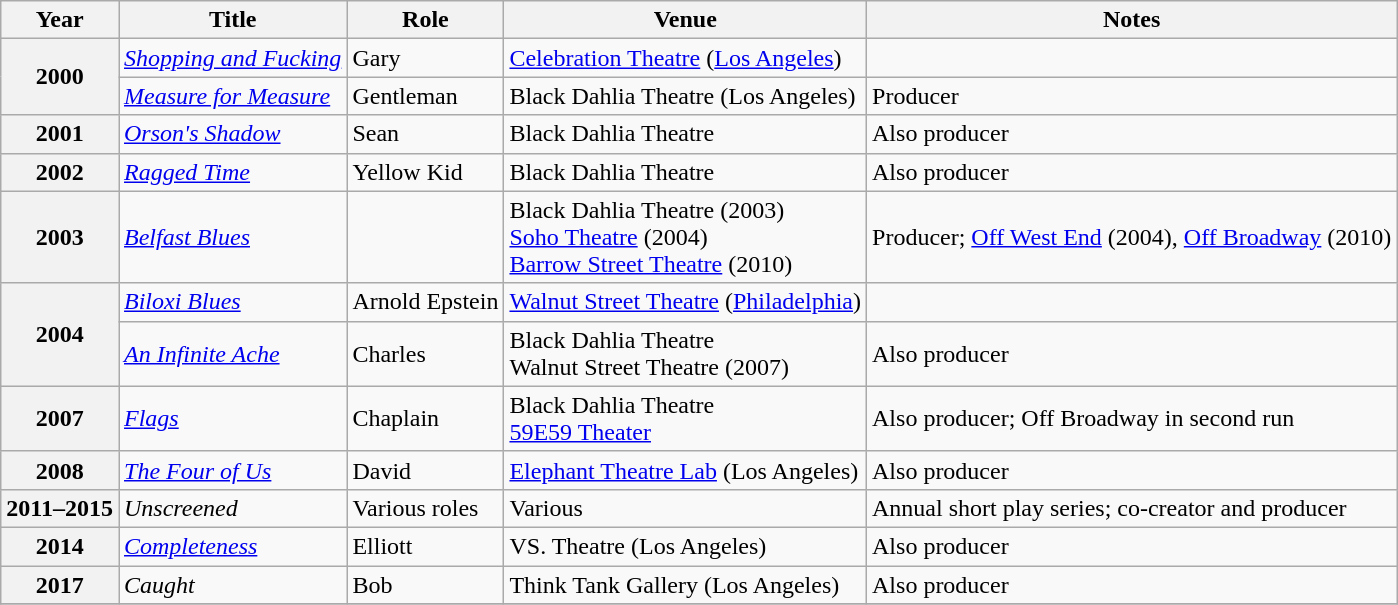<table class="wikitable sortable plainrowheaders">
<tr>
<th>Year</th>
<th>Title<br></th>
<th>Role</th>
<th>Venue</th>
<th>Notes</th>
</tr>
<tr>
<th scope="row" rowspan="2">2000</th>
<td><em><a href='#'>Shopping and Fucking</a></em></td>
<td>Gary</td>
<td><a href='#'>Celebration Theatre</a> (<a href='#'>Los Angeles</a>)</td>
<td></td>
</tr>
<tr>
<td><em><a href='#'>Measure for Measure</a></em></td>
<td>Gentleman</td>
<td>Black Dahlia Theatre (Los Angeles)</td>
<td>Producer</td>
</tr>
<tr>
<th scope="row">2001</th>
<td><em><a href='#'>Orson's Shadow</a></em></td>
<td>Sean</td>
<td>Black Dahlia Theatre</td>
<td>Also producer</td>
</tr>
<tr>
<th scope="row">2002</th>
<td><em><a href='#'>Ragged Time</a></em></td>
<td>Yellow Kid</td>
<td>Black Dahlia Theatre</td>
<td>Also producer</td>
</tr>
<tr>
<th scope="row">2003</th>
<td><em><a href='#'>Belfast Blues</a></em></td>
<td></td>
<td>Black Dahlia Theatre (2003)<br><a href='#'>Soho Theatre</a> (2004)<br><a href='#'>Barrow Street Theatre</a> (2010)</td>
<td>Producer; <a href='#'>Off West End</a> (2004), <a href='#'>Off Broadway</a> (2010)</td>
</tr>
<tr>
<th scope="row" rowspan="2">2004</th>
<td><em><a href='#'>Biloxi Blues</a></em></td>
<td>Arnold Epstein</td>
<td><a href='#'>Walnut Street Theatre</a> (<a href='#'>Philadelphia</a>)</td>
<td></td>
</tr>
<tr>
<td><em><a href='#'>An Infinite Ache</a></em></td>
<td>Charles</td>
<td>Black Dahlia Theatre<br>Walnut Street Theatre (2007)</td>
<td>Also producer</td>
</tr>
<tr>
<th scope="row">2007</th>
<td><em><a href='#'>Flags</a></em></td>
<td>Chaplain</td>
<td>Black Dahlia Theatre<br><a href='#'>59E59 Theater</a></td>
<td>Also producer; Off Broadway in second run</td>
</tr>
<tr>
<th scope="row">2008</th>
<td><em><a href='#'>The Four of Us</a></em></td>
<td>David</td>
<td><a href='#'>Elephant Theatre Lab</a> (Los Angeles)</td>
<td>Also producer</td>
</tr>
<tr>
<th scope="row">2011–2015</th>
<td><em>Unscreened</em></td>
<td>Various roles</td>
<td>Various</td>
<td>Annual short play series; co-creator and producer</td>
</tr>
<tr>
<th scope="row">2014</th>
<td><em><a href='#'>Completeness</a></em></td>
<td>Elliott</td>
<td>VS. Theatre (Los Angeles)</td>
<td>Also producer</td>
</tr>
<tr>
<th scope="row">2017</th>
<td><em>Caught</em></td>
<td>Bob</td>
<td>Think Tank Gallery (Los Angeles)</td>
<td>Also producer</td>
</tr>
<tr>
</tr>
</table>
